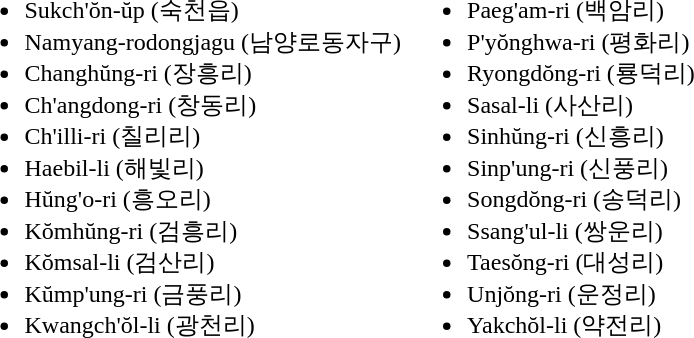<table>
<tr>
<td valign="top"><br><ul><li>Sukch'ŏn-ŭp (숙천읍)</li><li>Namyang-rodongjagu (남양로동자구)</li><li>Changhŭng-ri (장흥리)</li><li>Ch'angdong-ri (창동리)</li><li>Ch'illi-ri (칠리리)</li><li>Haebil-li (해빛리)</li><li>Hŭng'o-ri (흥오리)</li><li>Kŏmhŭng-ri (검흥리)</li><li>Kŏmsal-li (검산리)</li><li>Kŭmp'ung-ri (금풍리)</li><li>Kwangch'ŏl-li (광천리)</li></ul></td>
<td valign="top"><br><ul><li>Paeg'am-ri (백암리)</li><li>P'yŏnghwa-ri (평화리)</li><li>Ryongdŏng-ri (룡덕리)</li><li>Sasal-li (사산리)</li><li>Sinhŭng-ri (신흥리)</li><li>Sinp'ung-ri (신풍리)</li><li>Songdŏng-ri (송덕리)</li><li>Ssang'ul-li (쌍운리)</li><li>Taesŏng-ri (대성리)</li><li>Unjŏng-ri (운정리)</li><li>Yakchŏl-li (약전리)</li></ul></td>
</tr>
</table>
